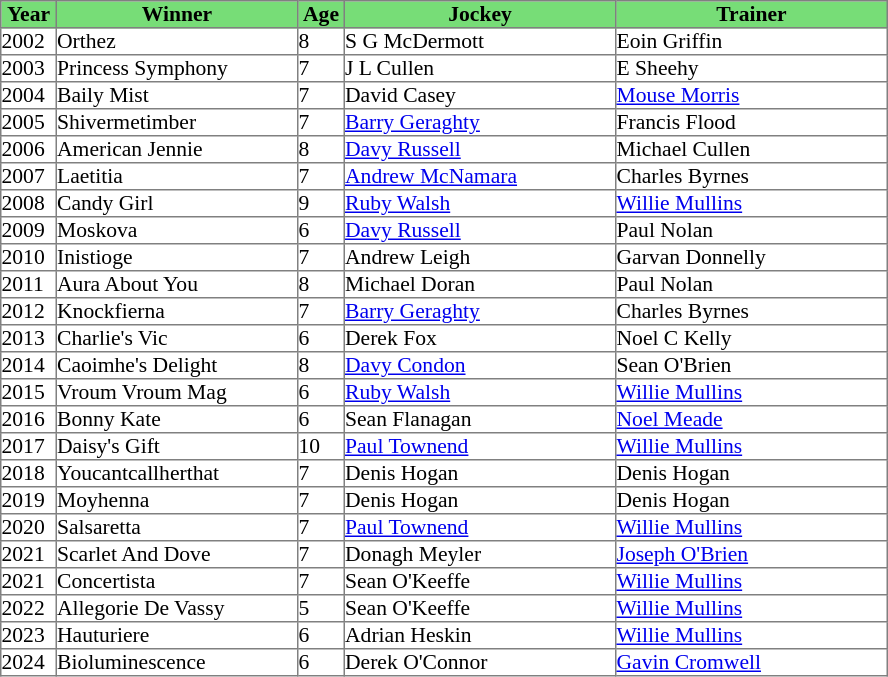<table class = "sortable" | border="1" cellpadding="0" style="border-collapse: collapse; font-size:90%">
<tr bgcolor="#77dd77" align="center">
<th style="width:36px"><strong>Year</strong></th>
<th style="width:160px"><strong>Winner</strong></th>
<th style="width:30px"><strong>Age</strong></th>
<th style="width:180px"><strong>Jockey</strong></th>
<th style="width:180px"><strong>Trainer</strong></th>
</tr>
<tr>
<td>2002</td>
<td>Orthez</td>
<td>8</td>
<td>S G McDermott</td>
<td>Eoin Griffin</td>
</tr>
<tr>
<td>2003</td>
<td>Princess Symphony</td>
<td>7</td>
<td>J L Cullen</td>
<td>E Sheehy</td>
</tr>
<tr>
<td>2004</td>
<td>Baily Mist</td>
<td>7</td>
<td>David Casey</td>
<td><a href='#'>Mouse Morris</a></td>
</tr>
<tr>
<td>2005</td>
<td>Shivermetimber</td>
<td>7</td>
<td><a href='#'>Barry Geraghty</a></td>
<td>Francis Flood</td>
</tr>
<tr>
<td>2006</td>
<td>American Jennie</td>
<td>8</td>
<td><a href='#'>Davy Russell</a></td>
<td>Michael Cullen</td>
</tr>
<tr>
<td>2007</td>
<td>Laetitia</td>
<td>7</td>
<td><a href='#'>Andrew McNamara</a></td>
<td>Charles Byrnes</td>
</tr>
<tr>
<td>2008</td>
<td>Candy Girl</td>
<td>9</td>
<td><a href='#'>Ruby Walsh</a></td>
<td><a href='#'>Willie Mullins</a></td>
</tr>
<tr>
<td>2009</td>
<td>Moskova</td>
<td>6</td>
<td><a href='#'>Davy Russell</a></td>
<td>Paul Nolan</td>
</tr>
<tr>
<td>2010</td>
<td>Inistioge</td>
<td>7</td>
<td>Andrew Leigh</td>
<td>Garvan Donnelly</td>
</tr>
<tr>
<td>2011</td>
<td>Aura About You</td>
<td>8</td>
<td>Michael Doran</td>
<td>Paul Nolan</td>
</tr>
<tr>
<td>2012</td>
<td>Knockfierna</td>
<td>7</td>
<td><a href='#'>Barry Geraghty</a></td>
<td>Charles Byrnes</td>
</tr>
<tr>
<td>2013</td>
<td>Charlie's Vic</td>
<td>6</td>
<td>Derek Fox</td>
<td>Noel C Kelly</td>
</tr>
<tr>
<td>2014</td>
<td>Caoimhe's Delight</td>
<td>8</td>
<td><a href='#'>Davy Condon</a></td>
<td>Sean O'Brien</td>
</tr>
<tr>
<td>2015</td>
<td>Vroum Vroum Mag</td>
<td>6</td>
<td><a href='#'>Ruby Walsh</a></td>
<td><a href='#'>Willie Mullins</a></td>
</tr>
<tr>
<td>2016</td>
<td>Bonny Kate</td>
<td>6</td>
<td>Sean Flanagan</td>
<td><a href='#'>Noel Meade</a></td>
</tr>
<tr>
<td>2017</td>
<td>Daisy's Gift</td>
<td>10</td>
<td><a href='#'>Paul Townend</a></td>
<td><a href='#'>Willie Mullins</a></td>
</tr>
<tr>
<td>2018</td>
<td>Youcantcallherthat</td>
<td>7</td>
<td>Denis Hogan</td>
<td>Denis Hogan</td>
</tr>
<tr>
<td>2019</td>
<td>Moyhenna</td>
<td>7</td>
<td>Denis Hogan</td>
<td>Denis Hogan</td>
</tr>
<tr>
<td>2020</td>
<td>Salsaretta</td>
<td>7</td>
<td><a href='#'>Paul Townend</a></td>
<td><a href='#'>Willie Mullins</a></td>
</tr>
<tr>
<td>2021</td>
<td>Scarlet And Dove</td>
<td>7</td>
<td>Donagh Meyler</td>
<td><a href='#'>Joseph O'Brien</a></td>
</tr>
<tr>
<td>2021</td>
<td>Concertista</td>
<td>7</td>
<td>Sean O'Keeffe</td>
<td><a href='#'>Willie Mullins</a></td>
</tr>
<tr>
<td>2022</td>
<td>Allegorie De Vassy</td>
<td>5</td>
<td>Sean O'Keeffe</td>
<td><a href='#'>Willie Mullins</a></td>
</tr>
<tr>
<td>2023</td>
<td>Hauturiere</td>
<td>6</td>
<td>Adrian Heskin</td>
<td><a href='#'>Willie Mullins</a></td>
</tr>
<tr>
<td>2024</td>
<td>Bioluminescence</td>
<td>6</td>
<td>Derek O'Connor</td>
<td><a href='#'>Gavin Cromwell</a></td>
</tr>
</table>
